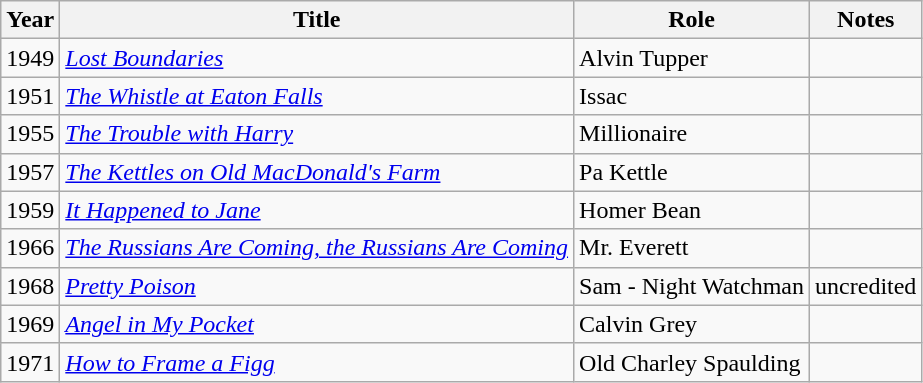<table class="wikitable">
<tr>
<th>Year</th>
<th>Title</th>
<th>Role</th>
<th>Notes</th>
</tr>
<tr>
<td>1949</td>
<td><em><a href='#'>Lost Boundaries</a></em></td>
<td>Alvin Tupper</td>
<td></td>
</tr>
<tr>
<td>1951</td>
<td><em><a href='#'>The Whistle at Eaton Falls</a></em></td>
<td>Issac</td>
<td></td>
</tr>
<tr>
<td>1955</td>
<td><em><a href='#'>The Trouble with Harry</a></em></td>
<td>Millionaire</td>
<td></td>
</tr>
<tr>
<td>1957</td>
<td><em><a href='#'>The Kettles on Old MacDonald's Farm</a></em></td>
<td>Pa Kettle</td>
<td></td>
</tr>
<tr>
<td>1959</td>
<td><em><a href='#'>It Happened to Jane</a></em></td>
<td>Homer Bean</td>
<td></td>
</tr>
<tr>
<td>1966</td>
<td><em><a href='#'>The Russians Are Coming, the Russians Are Coming</a></em></td>
<td>Mr. Everett</td>
<td></td>
</tr>
<tr>
<td>1968</td>
<td><em><a href='#'>Pretty Poison</a></em></td>
<td>Sam - Night Watchman</td>
<td>uncredited</td>
</tr>
<tr>
<td>1969</td>
<td><em><a href='#'>Angel in My Pocket</a></em></td>
<td>Calvin Grey</td>
<td></td>
</tr>
<tr>
<td>1971</td>
<td><em><a href='#'>How to Frame a Figg</a></em></td>
<td>Old Charley Spaulding</td>
<td></td>
</tr>
</table>
